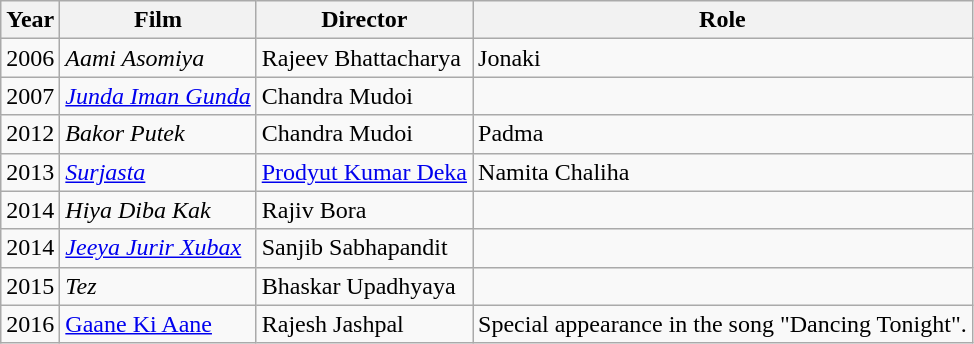<table class="wikitable sortable">
<tr>
<th>Year</th>
<th>Film</th>
<th>Director</th>
<th>Role</th>
</tr>
<tr>
<td>2006</td>
<td><em>Aami Asomiya</em></td>
<td>Rajeev Bhattacharya</td>
<td>Jonaki</td>
</tr>
<tr>
<td>2007</td>
<td><em><a href='#'>Junda Iman Gunda</a></em></td>
<td>Chandra Mudoi</td>
<td></td>
</tr>
<tr>
<td>2012</td>
<td><em>Bakor Putek</em></td>
<td>Chandra Mudoi</td>
<td>Padma</td>
</tr>
<tr>
<td>2013</td>
<td><em><a href='#'>Surjasta</a></em></td>
<td><a href='#'>Prodyut Kumar Deka</a></td>
<td>Namita Chaliha</td>
</tr>
<tr>
<td>2014</td>
<td><em>Hiya Diba Kak</em></td>
<td>Rajiv Bora</td>
<td></td>
</tr>
<tr>
<td>2014</td>
<td><em><a href='#'>Jeeya Jurir Xubax</a></em></td>
<td>Sanjib Sabhapandit</td>
<td></td>
</tr>
<tr>
<td>2015</td>
<td><em>Tez</em></td>
<td>Bhaskar Upadhyaya</td>
<td></td>
</tr>
<tr>
<td>2016</td>
<td><a href='#'>Gaane Ki Aane</a></td>
<td>Rajesh Jashpal</td>
<td>Special appearance in the song "Dancing Tonight".</td>
</tr>
</table>
